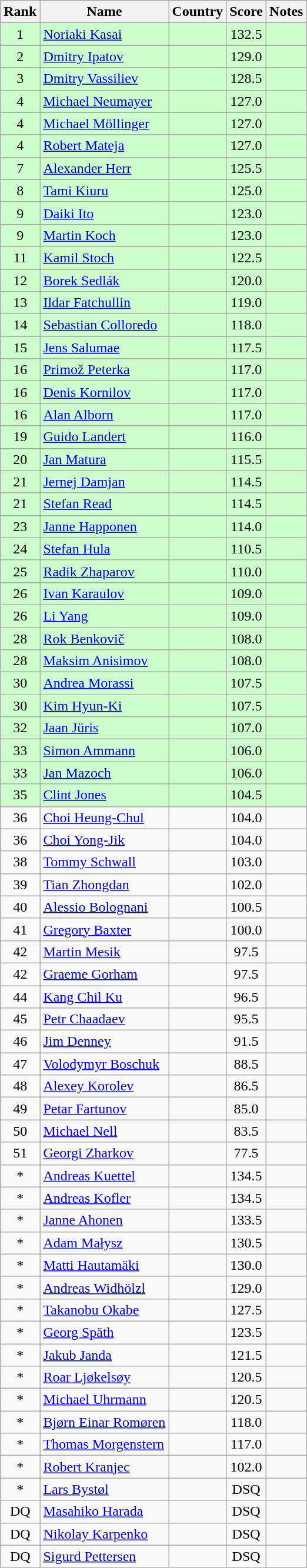<table class="wikitable sortable" style="text-align:center">
<tr>
<th>Rank</th>
<th>Name</th>
<th>Country</th>
<th>Score</th>
<th>Notes</th>
</tr>
<tr bgcolor="#ccffcc">
<td>1</td>
<td align="left"><a href='#'>Noriaki Kasai</a></td>
<td align="left"></td>
<td>132.5</td>
<td></td>
</tr>
<tr bgcolor="#ccffcc">
<td>2</td>
<td align="left"><a href='#'>Dmitry Ipatov</a></td>
<td align="left"></td>
<td>129.0</td>
<td></td>
</tr>
<tr bgcolor="#ccffcc">
<td>3</td>
<td align="left"><a href='#'>Dmitry Vassiliev</a></td>
<td align="left"></td>
<td>128.5</td>
<td></td>
</tr>
<tr bgcolor="#ccffcc">
<td>4</td>
<td align="left"><a href='#'>Michael Neumayer</a></td>
<td align="left"></td>
<td>127.0</td>
<td></td>
</tr>
<tr bgcolor="#ccffcc">
<td>4</td>
<td align="left"><a href='#'>Michael Möllinger</a></td>
<td align="left"></td>
<td>127.0</td>
<td></td>
</tr>
<tr bgcolor="#ccffcc">
<td>4</td>
<td align="left"><a href='#'>Robert Mateja</a></td>
<td align="left"></td>
<td>127.0</td>
<td></td>
</tr>
<tr bgcolor="#ccffcc">
<td>7</td>
<td align="left"><a href='#'>Alexander Herr</a></td>
<td align="left"></td>
<td>125.5</td>
<td></td>
</tr>
<tr bgcolor="#ccffcc">
<td>8</td>
<td align="left"><a href='#'>Tami Kiuru</a></td>
<td align="left"></td>
<td>125.0</td>
<td></td>
</tr>
<tr bgcolor="#ccffcc">
<td>9</td>
<td align="left"><a href='#'>Daiki Ito</a></td>
<td align="left"></td>
<td>123.0</td>
<td></td>
</tr>
<tr bgcolor="#ccffcc">
<td>9</td>
<td align="left"><a href='#'>Martin Koch</a></td>
<td align="left"></td>
<td>123.0</td>
<td></td>
</tr>
<tr bgcolor="#ccffcc">
<td>11</td>
<td align="left"><a href='#'>Kamil Stoch</a></td>
<td align="left"></td>
<td>122.5</td>
<td></td>
</tr>
<tr bgcolor="#ccffcc">
<td>12</td>
<td align="left"><a href='#'>Borek Sedlák</a></td>
<td align="left"></td>
<td>120.0</td>
<td></td>
</tr>
<tr bgcolor="#ccffcc">
<td>13</td>
<td align="left"><a href='#'>Ildar Fatchullin</a></td>
<td align="left"></td>
<td>119.0</td>
<td></td>
</tr>
<tr bgcolor="#ccffcc">
<td>14</td>
<td align="left"><a href='#'>Sebastian Colloredo</a></td>
<td align="left"></td>
<td>118.0</td>
<td></td>
</tr>
<tr bgcolor="#ccffcc">
<td>15</td>
<td align="left"><a href='#'>Jens Salumae</a></td>
<td align="left"></td>
<td>117.5</td>
<td></td>
</tr>
<tr bgcolor="#ccffcc">
<td>16</td>
<td align="left"><a href='#'>Primož Peterka</a></td>
<td align="left"></td>
<td>117.0</td>
<td></td>
</tr>
<tr bgcolor="#ccffcc">
<td>16</td>
<td align="left"><a href='#'>Denis Kornilov</a></td>
<td align="left"></td>
<td>117.0</td>
<td></td>
</tr>
<tr bgcolor="#ccffcc">
<td>16</td>
<td align="left"><a href='#'>Alan Alborn</a></td>
<td align="left"></td>
<td>117.0</td>
<td></td>
</tr>
<tr bgcolor="#ccffcc">
<td>19</td>
<td align="left"><a href='#'>Guido Landert</a></td>
<td align="left"></td>
<td>116.0</td>
<td></td>
</tr>
<tr bgcolor="#ccffcc">
<td>20</td>
<td align="left"><a href='#'>Jan Matura</a></td>
<td align="left"></td>
<td>115.5</td>
<td></td>
</tr>
<tr bgcolor="#ccffcc">
<td>21</td>
<td align="left"><a href='#'>Jernej Damjan</a></td>
<td align="left"></td>
<td>114.5</td>
<td></td>
</tr>
<tr bgcolor="#ccffcc">
<td>21</td>
<td align="left"><a href='#'>Stefan Read</a></td>
<td align="left"></td>
<td>114.5</td>
<td></td>
</tr>
<tr bgcolor="#ccffcc">
<td>23</td>
<td align="left"><a href='#'>Janne Happonen</a></td>
<td align="left"></td>
<td>114.0</td>
<td></td>
</tr>
<tr bgcolor="#ccffcc">
<td>24</td>
<td align="left"><a href='#'>Stefan Hula</a></td>
<td align="left"></td>
<td>110.5</td>
<td></td>
</tr>
<tr bgcolor="#ccffcc">
<td>25</td>
<td align="left"><a href='#'>Radik Zhaparov</a></td>
<td align="left"></td>
<td>110.0</td>
<td></td>
</tr>
<tr bgcolor="#ccffcc">
<td>26</td>
<td align="left"><a href='#'>Ivan Karaulov</a></td>
<td align="left"></td>
<td>109.0</td>
<td></td>
</tr>
<tr bgcolor="#ccffcc">
<td>26</td>
<td align="left"><a href='#'>Li Yang</a></td>
<td align="left"></td>
<td>109.0</td>
<td></td>
</tr>
<tr bgcolor="#ccffcc">
<td>28</td>
<td align="left"><a href='#'>Rok Benkovič</a></td>
<td align="left"></td>
<td>108.0</td>
<td></td>
</tr>
<tr bgcolor="#ccffcc">
<td>28</td>
<td align="left"><a href='#'>Maksim Anisimov</a></td>
<td align="left"></td>
<td>108.0</td>
<td></td>
</tr>
<tr bgcolor="#ccffcc">
<td>30</td>
<td align="left"><a href='#'>Andrea Morassi</a></td>
<td align="left"></td>
<td>107.5</td>
<td></td>
</tr>
<tr bgcolor="#ccffcc">
<td>30</td>
<td align="left"><a href='#'>Kim Hyun-Ki</a></td>
<td align="left"></td>
<td>107.5</td>
<td></td>
</tr>
<tr bgcolor="#ccffcc">
<td>32</td>
<td align="left"><a href='#'>Jaan Jüris</a></td>
<td align="left"></td>
<td>107.0</td>
<td></td>
</tr>
<tr bgcolor="#ccffcc">
<td>33</td>
<td align="left"><a href='#'>Simon Ammann</a></td>
<td align="left"></td>
<td>106.0</td>
<td></td>
</tr>
<tr bgcolor="#ccffcc">
<td>33</td>
<td align="left"><a href='#'>Jan Mazoch</a></td>
<td align="left"></td>
<td>106.0</td>
<td></td>
</tr>
<tr bgcolor="#ccffcc">
<td>35</td>
<td align="left"><a href='#'>Clint Jones</a></td>
<td align="left"></td>
<td>104.5</td>
<td></td>
</tr>
<tr>
<td>36</td>
<td align="left"><a href='#'>Choi Heung-Chul</a></td>
<td align="left"></td>
<td>104.0</td>
<td></td>
</tr>
<tr>
<td>36</td>
<td align="left"><a href='#'>Choi Yong-Jik</a></td>
<td align="left"></td>
<td>104.0</td>
<td></td>
</tr>
<tr>
<td>38</td>
<td align="left"><a href='#'>Tommy Schwall</a></td>
<td align="left"></td>
<td>103.0</td>
<td></td>
</tr>
<tr>
<td>39</td>
<td align="left"><a href='#'>Tian Zhongdan</a></td>
<td align="left"></td>
<td>102.0</td>
<td></td>
</tr>
<tr>
<td>40</td>
<td align="left"><a href='#'>Alessio Bolognani</a></td>
<td align="left"></td>
<td>100.5</td>
<td></td>
</tr>
<tr>
<td>41</td>
<td align="left"><a href='#'>Gregory Baxter</a></td>
<td align="left"></td>
<td>100.0</td>
<td></td>
</tr>
<tr>
<td>42</td>
<td align="left"><a href='#'>Martin Mesik</a></td>
<td align="left"></td>
<td>97.5</td>
<td></td>
</tr>
<tr>
<td>42</td>
<td align="left"><a href='#'>Graeme Gorham</a></td>
<td align="left"></td>
<td>97.5</td>
<td></td>
</tr>
<tr>
<td>44</td>
<td align="left"><a href='#'>Kang Chil Ku</a></td>
<td align="left"></td>
<td>96.5</td>
<td></td>
</tr>
<tr>
<td>45</td>
<td align="left"><a href='#'>Petr Chaadaev</a></td>
<td align="left"></td>
<td>95.5</td>
<td></td>
</tr>
<tr>
<td>46</td>
<td align="left"><a href='#'>Jim Denney</a></td>
<td align="left"></td>
<td>91.5</td>
<td></td>
</tr>
<tr>
<td>47</td>
<td align="left"><a href='#'>Volodymyr Boschuk</a></td>
<td align="left"></td>
<td>88.5</td>
<td></td>
</tr>
<tr>
<td>48</td>
<td align="left"><a href='#'>Alexey Korolev</a></td>
<td align="left"></td>
<td>86.5</td>
<td></td>
</tr>
<tr>
<td>49</td>
<td align="left"><a href='#'>Petar Fartunov</a></td>
<td align="left"></td>
<td>85.0</td>
<td></td>
</tr>
<tr>
<td>50</td>
<td align="left"><a href='#'>Michael Nell</a></td>
<td align="left"></td>
<td>83.5</td>
<td></td>
</tr>
<tr>
<td>51</td>
<td align="left"><a href='#'>Georgi Zharkov</a></td>
<td align="left"></td>
<td>77.5</td>
<td></td>
</tr>
<tr>
<td>*</td>
<td align="left"><a href='#'>Andreas Kuettel</a></td>
<td align="left"></td>
<td>134.5</td>
<td></td>
</tr>
<tr>
<td>*</td>
<td align="left"><a href='#'>Andreas Kofler</a></td>
<td align="left"></td>
<td>134.5</td>
<td></td>
</tr>
<tr>
<td>*</td>
<td align="left"><a href='#'>Janne Ahonen</a></td>
<td align="left"></td>
<td>133.5</td>
<td></td>
</tr>
<tr>
<td>*</td>
<td align="left"><a href='#'>Adam Małysz</a></td>
<td align="left"></td>
<td>130.5</td>
<td></td>
</tr>
<tr>
<td>*</td>
<td align="left"><a href='#'>Matti Hautamäki</a></td>
<td align="left"></td>
<td>130.0</td>
<td></td>
</tr>
<tr>
<td>*</td>
<td align="left"><a href='#'>Andreas Widhölzl</a></td>
<td align="left"></td>
<td>129.0</td>
<td></td>
</tr>
<tr>
<td>*</td>
<td align="left"><a href='#'>Takanobu Okabe</a></td>
<td align="left"></td>
<td>127.5</td>
<td></td>
</tr>
<tr>
<td>*</td>
<td align="left"><a href='#'>Georg Späth</a></td>
<td align="left"></td>
<td>123.5</td>
<td></td>
</tr>
<tr>
<td>*</td>
<td align="left"><a href='#'>Jakub Janda</a></td>
<td align="left"></td>
<td>121.5</td>
<td></td>
</tr>
<tr>
<td>*</td>
<td align="left"><a href='#'>Roar Ljøkelsøy</a></td>
<td align="left"></td>
<td>120.5</td>
<td></td>
</tr>
<tr>
<td>*</td>
<td align="left"><a href='#'>Michael Uhrmann</a></td>
<td align="left"></td>
<td>120.5</td>
<td></td>
</tr>
<tr>
<td>*</td>
<td align="left"><a href='#'>Bjørn Einar Romøren</a></td>
<td align="left"></td>
<td>118.0</td>
<td></td>
</tr>
<tr>
<td>*</td>
<td align="left"><a href='#'>Thomas Morgenstern</a></td>
<td align="left"></td>
<td>117.0</td>
<td></td>
</tr>
<tr>
<td>*</td>
<td align="left"><a href='#'>Robert Kranjec</a></td>
<td align="left"></td>
<td>102.0</td>
<td></td>
</tr>
<tr>
<td>*</td>
<td align="left"><a href='#'>Lars Bystøl</a></td>
<td align="left"></td>
<td>DSQ</td>
<td></td>
</tr>
<tr>
<td>DQ</td>
<td align="left"><a href='#'>Masahiko Harada</a></td>
<td align="left"></td>
<td>DSQ</td>
<td></td>
</tr>
<tr>
<td>DQ</td>
<td align="left"><a href='#'>Nikolay Karpenko</a></td>
<td align="left"></td>
<td>DSQ</td>
<td></td>
</tr>
<tr>
<td>DQ</td>
<td align="left"><a href='#'>Sigurd Pettersen</a></td>
<td align="left"></td>
<td>DSQ</td>
<td></td>
</tr>
</table>
